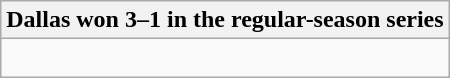<table class="wikitable collapsible collapsed">
<tr>
<th>Dallas won 3–1 in the regular-season series</th>
</tr>
<tr>
<td><br>


</td>
</tr>
</table>
